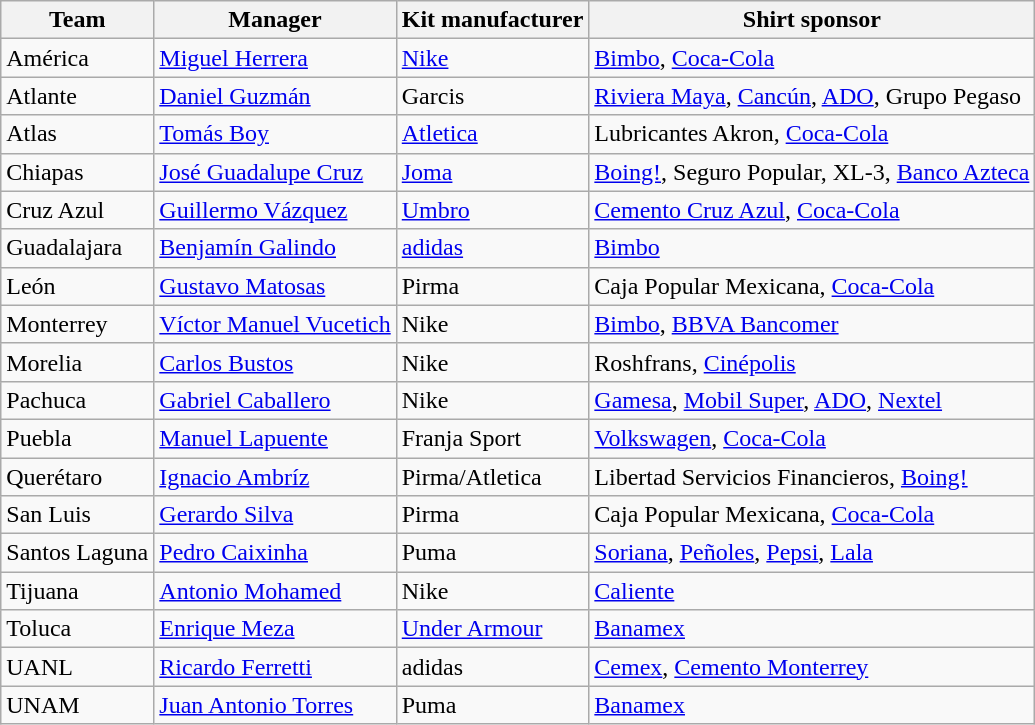<table class="wikitable sortable" style="text-align: left;">
<tr>
<th>Team</th>
<th>Manager</th>
<th>Kit manufacturer</th>
<th>Shirt sponsor</th>
</tr>
<tr>
<td>América</td>
<td> <a href='#'>Miguel Herrera</a></td>
<td><a href='#'>Nike</a></td>
<td><a href='#'>Bimbo</a>, <a href='#'>Coca-Cola</a></td>
</tr>
<tr>
<td>Atlante</td>
<td> <a href='#'>Daniel Guzmán</a></td>
<td>Garcis</td>
<td><a href='#'>Riviera Maya</a>, <a href='#'>Cancún</a>, <a href='#'>ADO</a>, Grupo Pegaso</td>
</tr>
<tr>
<td>Atlas</td>
<td> <a href='#'>Tomás Boy</a></td>
<td><a href='#'>Atletica</a></td>
<td>Lubricantes Akron, <a href='#'>Coca-Cola</a></td>
</tr>
<tr>
<td>Chiapas</td>
<td> <a href='#'>José Guadalupe Cruz</a></td>
<td><a href='#'>Joma</a></td>
<td><a href='#'>Boing!</a>, Seguro Popular, XL-3, <a href='#'>Banco Azteca</a></td>
</tr>
<tr>
<td>Cruz Azul</td>
<td> <a href='#'>Guillermo Vázquez</a></td>
<td><a href='#'>Umbro</a></td>
<td><a href='#'>Cemento Cruz Azul</a>, <a href='#'>Coca-Cola</a></td>
</tr>
<tr>
<td>Guadalajara</td>
<td> <a href='#'>Benjamín Galindo</a></td>
<td><a href='#'>adidas</a></td>
<td><a href='#'>Bimbo</a></td>
</tr>
<tr>
<td>León</td>
<td> <a href='#'>Gustavo Matosas</a></td>
<td>Pirma</td>
<td>Caja Popular Mexicana, <a href='#'>Coca-Cola</a></td>
</tr>
<tr>
<td>Monterrey</td>
<td> <a href='#'>Víctor Manuel Vucetich</a></td>
<td>Nike</td>
<td><a href='#'>Bimbo</a>, <a href='#'>BBVA Bancomer</a></td>
</tr>
<tr>
<td>Morelia</td>
<td> <a href='#'>Carlos Bustos</a></td>
<td>Nike</td>
<td>Roshfrans, <a href='#'>Cinépolis</a></td>
</tr>
<tr>
<td>Pachuca</td>
<td> <a href='#'>Gabriel Caballero</a></td>
<td>Nike</td>
<td><a href='#'>Gamesa</a>, <a href='#'>Mobil Super</a>, <a href='#'>ADO</a>, <a href='#'>Nextel</a></td>
</tr>
<tr>
<td>Puebla</td>
<td> <a href='#'>Manuel Lapuente</a></td>
<td>Franja Sport</td>
<td><a href='#'>Volkswagen</a>, <a href='#'>Coca-Cola</a></td>
</tr>
<tr>
<td>Querétaro</td>
<td> <a href='#'>Ignacio Ambríz</a></td>
<td>Pirma/Atletica</td>
<td>Libertad Servicios Financieros, <a href='#'>Boing!</a></td>
</tr>
<tr>
<td>San Luis</td>
<td> <a href='#'>Gerardo Silva</a></td>
<td>Pirma</td>
<td>Caja Popular Mexicana, <a href='#'>Coca-Cola</a></td>
</tr>
<tr>
<td>Santos Laguna</td>
<td> <a href='#'>Pedro Caixinha</a></td>
<td>Puma</td>
<td><a href='#'>Soriana</a>, <a href='#'>Peñoles</a>, <a href='#'>Pepsi</a>, <a href='#'>Lala</a></td>
</tr>
<tr>
<td>Tijuana</td>
<td> <a href='#'>Antonio Mohamed</a></td>
<td>Nike</td>
<td><a href='#'>Caliente</a></td>
</tr>
<tr>
<td>Toluca</td>
<td> <a href='#'>Enrique Meza</a></td>
<td><a href='#'>Under Armour</a></td>
<td><a href='#'>Banamex</a></td>
</tr>
<tr>
<td>UANL</td>
<td> <a href='#'>Ricardo Ferretti</a></td>
<td>adidas</td>
<td><a href='#'>Cemex</a>, <a href='#'>Cemento Monterrey</a></td>
</tr>
<tr>
<td>UNAM</td>
<td> <a href='#'>Juan Antonio Torres</a></td>
<td>Puma</td>
<td><a href='#'>Banamex</a></td>
</tr>
</table>
